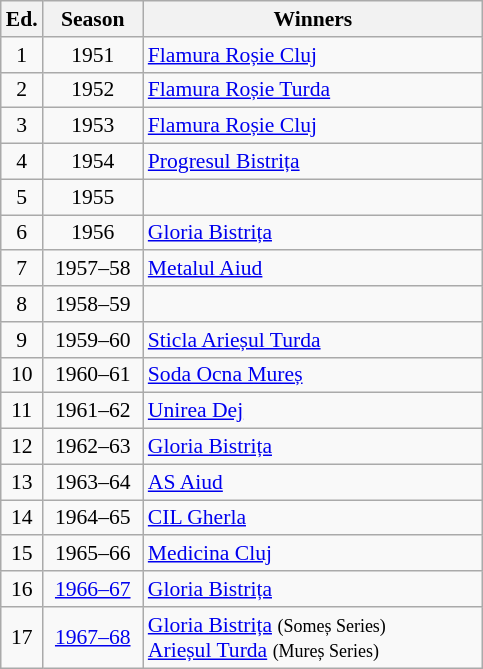<table class="wikitable" style="font-size:90%">
<tr>
<th><abbr>Ed.</abbr></th>
<th width="60">Season</th>
<th width="220">Winners</th>
</tr>
<tr>
<td align=center>1</td>
<td align=center>1951</td>
<td><a href='#'>Flamura Roșie Cluj</a></td>
</tr>
<tr>
<td align=center>2</td>
<td align=center>1952</td>
<td><a href='#'>Flamura Roșie Turda</a></td>
</tr>
<tr>
<td align=center>3</td>
<td align=center>1953</td>
<td><a href='#'>Flamura Roșie Cluj</a></td>
</tr>
<tr>
<td align=center>4</td>
<td align=center>1954</td>
<td><a href='#'>Progresul Bistrița</a></td>
</tr>
<tr>
<td align=center>5</td>
<td align=center>1955</td>
<td></td>
</tr>
<tr>
<td align=center>6</td>
<td align=center>1956</td>
<td><a href='#'>Gloria Bistrița</a></td>
</tr>
<tr>
<td align=center>7</td>
<td align=center>1957–58</td>
<td><a href='#'>Metalul Aiud</a></td>
</tr>
<tr>
<td align=center>8</td>
<td align=center>1958–59</td>
<td></td>
</tr>
<tr>
<td align=center>9</td>
<td align=center>1959–60</td>
<td><a href='#'>Sticla Arieșul Turda</a></td>
</tr>
<tr>
<td align=center>10</td>
<td align=center>1960–61</td>
<td><a href='#'>Soda Ocna Mureș</a></td>
</tr>
<tr>
<td align=center>11</td>
<td align=center>1961–62</td>
<td><a href='#'>Unirea Dej</a></td>
</tr>
<tr>
<td align=center>12</td>
<td align=center>1962–63</td>
<td><a href='#'>Gloria Bistrița</a></td>
</tr>
<tr>
<td align=center>13</td>
<td align=center>1963–64</td>
<td><a href='#'>AS Aiud</a></td>
</tr>
<tr>
<td align=center>14</td>
<td align=center>1964–65</td>
<td><a href='#'>CIL Gherla</a></td>
</tr>
<tr>
<td align=center>15</td>
<td align=center>1965–66</td>
<td><a href='#'>Medicina Cluj</a></td>
</tr>
<tr>
<td align=center>16</td>
<td align=center><a href='#'>1966–67</a></td>
<td><a href='#'>Gloria Bistrița</a></td>
</tr>
<tr>
<td align=center>17</td>
<td align=center><a href='#'>1967–68</a></td>
<td><a href='#'>Gloria Bistrița</a> <small>(Someș Series)</small> <br><a href='#'>Arieșul Turda</a> <small>(Mureș Series)</small></td>
</tr>
</table>
